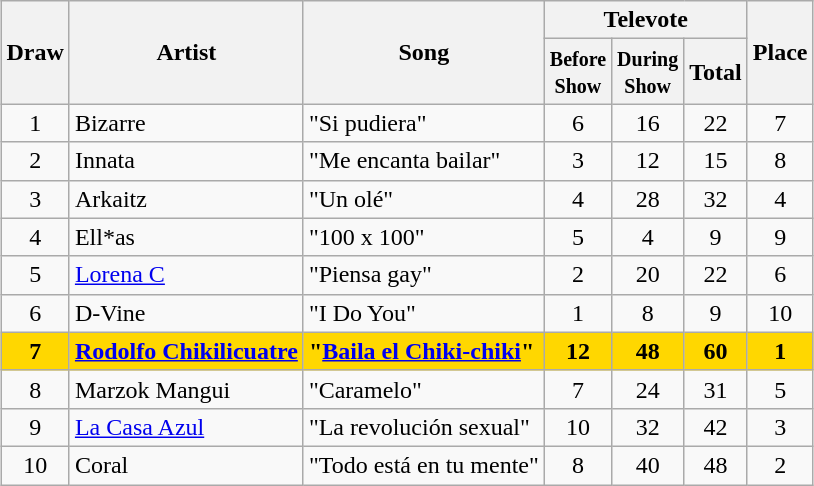<table class="sortable wikitable" style="margin: 1em auto 1em auto; text-align:center">
<tr>
<th rowspan="2">Draw</th>
<th rowspan="2">Artist</th>
<th rowspan="2">Song</th>
<th colspan="3">Televote</th>
<th rowspan="2">Place</th>
</tr>
<tr>
<th><small>Before<br>Show</small></th>
<th><small>During<br>Show</small></th>
<th>Total</th>
</tr>
<tr>
<td>1</td>
<td align="left">Bizarre</td>
<td align="left">"Si pudiera"</td>
<td>6</td>
<td>16</td>
<td>22</td>
<td>7</td>
</tr>
<tr>
<td>2</td>
<td align="left">Innata</td>
<td align="left">"Me encanta bailar"</td>
<td>3</td>
<td>12</td>
<td>15</td>
<td>8</td>
</tr>
<tr>
<td>3</td>
<td align="left">Arkaitz</td>
<td align="left">"Un olé"</td>
<td>4</td>
<td>28</td>
<td>32</td>
<td>4</td>
</tr>
<tr>
<td>4</td>
<td align="left">Ell*as</td>
<td align="left">"100 x 100"</td>
<td>5</td>
<td>4</td>
<td>9</td>
<td>9</td>
</tr>
<tr>
<td>5</td>
<td align="left"><a href='#'>Lorena C</a></td>
<td align="left">"Piensa gay"</td>
<td>2</td>
<td>20</td>
<td>22</td>
<td>6</td>
</tr>
<tr>
<td>6</td>
<td align="left">D-Vine</td>
<td align="left">"I Do You"</td>
<td>1</td>
<td>8</td>
<td>9</td>
<td>10</td>
</tr>
<tr style="font-weight:bold; background:gold;">
<td>7</td>
<td align="left"><a href='#'>Rodolfo Chikilicuatre</a></td>
<td align="left">"<a href='#'>Baila el Chiki-chiki</a>"</td>
<td>12</td>
<td>48</td>
<td>60</td>
<td>1</td>
</tr>
<tr>
<td>8</td>
<td align="left">Marzok Mangui</td>
<td align="left">"Caramelo"</td>
<td>7</td>
<td>24</td>
<td>31</td>
<td>5</td>
</tr>
<tr>
<td>9</td>
<td align="left"><a href='#'>La Casa Azul</a></td>
<td align="left">"La revolución sexual"</td>
<td>10</td>
<td>32</td>
<td>42</td>
<td>3</td>
</tr>
<tr>
<td>10</td>
<td align="left">Coral</td>
<td align="left">"Todo está en tu mente"</td>
<td>8</td>
<td>40</td>
<td>48</td>
<td>2</td>
</tr>
</table>
